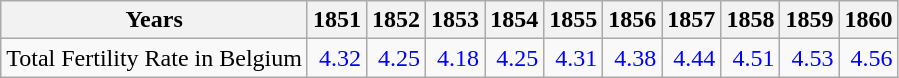<table class="wikitable " style="text-align:right">
<tr>
<th>Years</th>
<th>1851</th>
<th>1852</th>
<th>1853</th>
<th>1854</th>
<th>1855</th>
<th>1856</th>
<th>1857</th>
<th>1858</th>
<th>1859</th>
<th>1860</th>
</tr>
<tr>
<td align="left">Total Fertility Rate in Belgium</td>
<td style="text-align:right; color:blue;">4.32</td>
<td style="text-align:right; color:blue;">4.25</td>
<td style="text-align:right; color:blue;">4.18</td>
<td style="text-align:right; color:blue;">4.25</td>
<td style="text-align:right; color:blue;">4.31</td>
<td style="text-align:right; color:blue;">4.38</td>
<td style="text-align:right; color:blue;">4.44</td>
<td style="text-align:right; color:blue;">4.51</td>
<td style="text-align:right; color:blue;">4.53</td>
<td style="text-align:right; color:blue;">4.56</td>
</tr>
</table>
